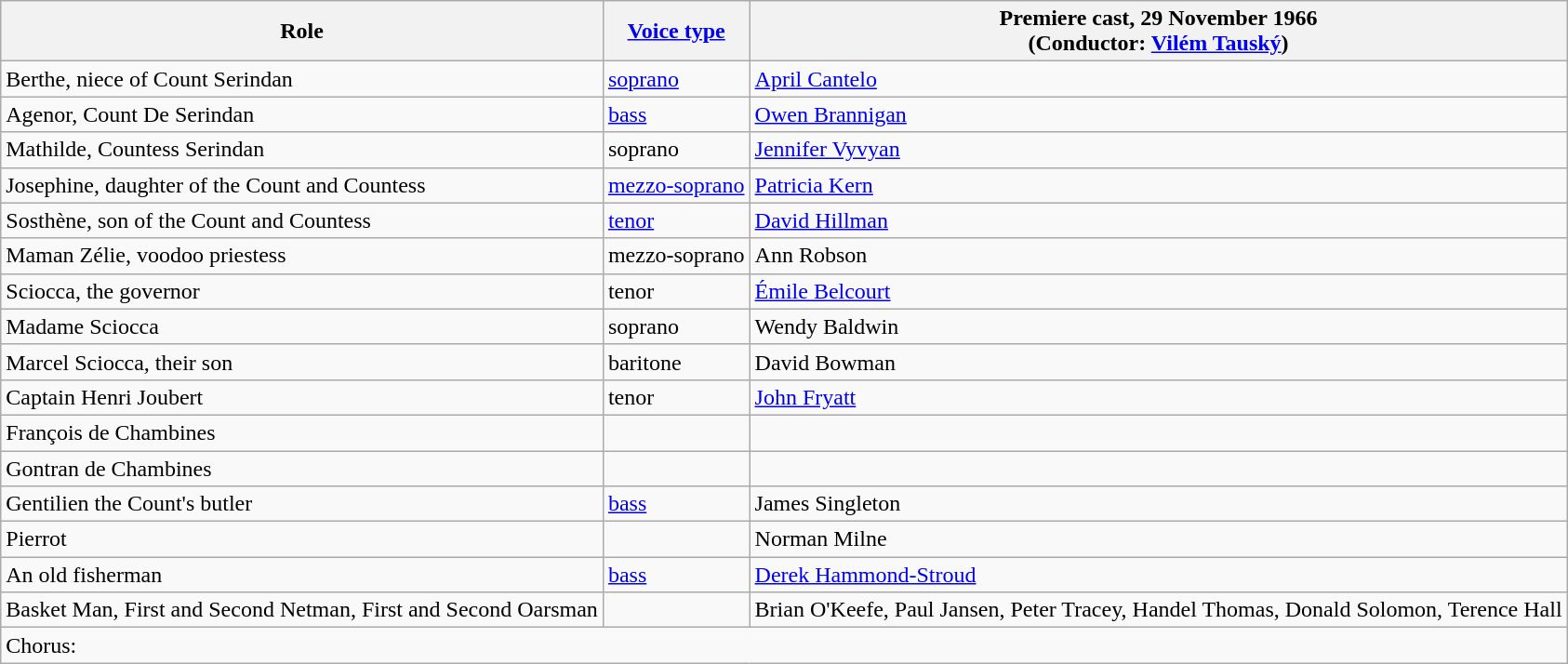<table class="wikitable">
<tr>
<th>Role</th>
<th><a href='#'>Voice type</a></th>
<th>Premiere cast, 29 November 1966<br>(Conductor: <a href='#'>Vilém Tauský</a>)</th>
</tr>
<tr>
<td>Berthe, niece of Count Serindan</td>
<td><a href='#'>soprano</a></td>
<td><a href='#'>April Cantelo</a></td>
</tr>
<tr>
<td>Agenor, Count De Serindan</td>
<td><a href='#'>bass</a></td>
<td><a href='#'>Owen Brannigan</a></td>
</tr>
<tr>
<td>Mathilde, Countess Serindan</td>
<td>soprano</td>
<td><a href='#'>Jennifer Vyvyan</a></td>
</tr>
<tr>
<td>Josephine, daughter of the Count and Countess</td>
<td><a href='#'>mezzo-soprano</a></td>
<td><a href='#'>Patricia Kern</a></td>
</tr>
<tr>
<td>Sosthène, son of the Count and Countess</td>
<td><a href='#'>tenor</a></td>
<td><a href='#'>David Hillman</a></td>
</tr>
<tr>
<td>Maman Zélie, voodoo priestess</td>
<td>mezzo-soprano</td>
<td>Ann Robson</td>
</tr>
<tr>
<td>Sciocca, the governor</td>
<td>tenor</td>
<td><a href='#'>Émile Belcourt</a></td>
</tr>
<tr>
<td>Madame Sciocca</td>
<td>soprano</td>
<td>Wendy Baldwin</td>
</tr>
<tr>
<td>Marcel Sciocca, their son</td>
<td>baritone</td>
<td>David Bowman</td>
</tr>
<tr>
<td>Captain Henri Joubert</td>
<td>tenor</td>
<td><a href='#'>John Fryatt</a></td>
</tr>
<tr>
<td>François de Chambines</td>
<td></td>
<td></td>
</tr>
<tr>
<td>Gontran de Chambines</td>
<td></td>
<td></td>
</tr>
<tr>
<td>Gentilien  the Count's butler</td>
<td><a href='#'>bass</a></td>
<td>James Singleton</td>
</tr>
<tr>
<td>Pierrot</td>
<td></td>
<td>Norman Milne</td>
</tr>
<tr>
<td>An old fisherman</td>
<td><a href='#'>bass</a></td>
<td><a href='#'>Derek Hammond-Stroud</a></td>
</tr>
<tr>
<td>Basket Man, First and Second Netman, First and Second Oarsman</td>
<td></td>
<td>Brian O'Keefe, Paul Jansen, Peter Tracey, Handel Thomas, Donald Solomon, Terence Hall</td>
</tr>
<tr>
<td colspan="3">Chorus:</td>
</tr>
</table>
